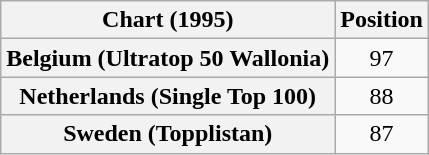<table class="wikitable plainrowheaders sortable">
<tr>
<th>Chart (1995)</th>
<th>Position</th>
</tr>
<tr>
<th scope="row">Belgium (Ultratop 50 Wallonia)</th>
<td style="text-align:center;">97</td>
</tr>
<tr>
<th scope="row">Netherlands (Single Top 100)</th>
<td style="text-align:center;">88</td>
</tr>
<tr>
<th scope="row">Sweden (Topplistan)</th>
<td style="text-align:center;">87</td>
</tr>
</table>
